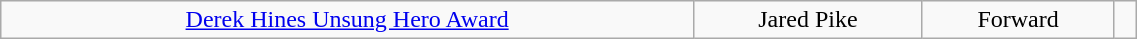<table class="wikitable" width="60%">
<tr align="center" bgcolor="">
<td><a href='#'>Derek Hines Unsung Hero Award</a></td>
<td>Jared Pike</td>
<td>Forward</td>
<td></td>
</tr>
</table>
